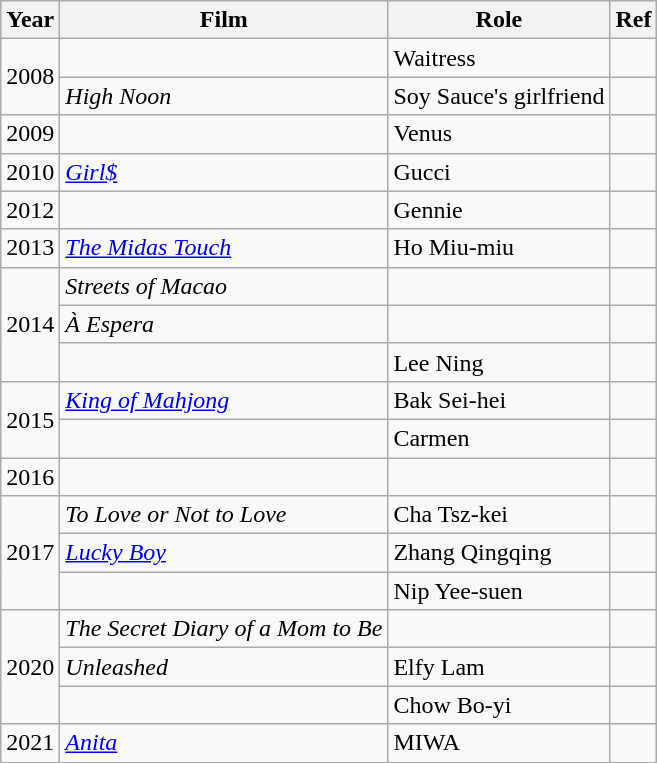<table class="wikitable">
<tr>
<th>Year</th>
<th>Film</th>
<th>Role</th>
<th>Ref</th>
</tr>
<tr>
<td rowspan=2>2008</td>
<td><em></em></td>
<td>Waitress</td>
<td></td>
</tr>
<tr>
<td><em>High Noon</em></td>
<td>Soy Sauce's girlfriend</td>
<td></td>
</tr>
<tr>
<td>2009</td>
<td><em></em></td>
<td>Venus</td>
<td></td>
</tr>
<tr>
<td>2010</td>
<td><em><a href='#'>Girl$</a></em></td>
<td>Gucci</td>
<td></td>
</tr>
<tr>
<td>2012</td>
<td><em></em></td>
<td>Gennie</td>
<td></td>
</tr>
<tr>
<td>2013</td>
<td><em><a href='#'>The Midas Touch</a></em></td>
<td>Ho Miu-miu</td>
<td></td>
</tr>
<tr>
<td rowspan=3>2014</td>
<td><em>Streets of Macao</em></td>
<td></td>
<td></td>
</tr>
<tr>
<td><em>À Espera</em></td>
<td></td>
<td></td>
</tr>
<tr>
<td><em></em></td>
<td>Lee Ning</td>
<td></td>
</tr>
<tr>
<td rowspan=2>2015</td>
<td><em><a href='#'>King of Mahjong</a></em></td>
<td>Bak Sei-hei</td>
<td></td>
</tr>
<tr>
<td><em></em></td>
<td>Carmen</td>
<td></td>
</tr>
<tr>
<td>2016</td>
<td><em></em></td>
<td></td>
<td></td>
</tr>
<tr>
<td rowspan=3>2017</td>
<td><em>To Love or Not to Love</em></td>
<td>Cha Tsz-kei</td>
<td></td>
</tr>
<tr>
<td><em><a href='#'>Lucky Boy</a></em></td>
<td>Zhang Qingqing</td>
<td></td>
</tr>
<tr>
<td><em></em></td>
<td>Nip Yee-suen</td>
<td></td>
</tr>
<tr>
<td rowspan=3>2020</td>
<td><em>The Secret Diary of a Mom to Be</em></td>
<td></td>
<td></td>
</tr>
<tr>
<td><em>Unleashed</em></td>
<td>Elfy Lam</td>
<td></td>
</tr>
<tr>
<td><em></em></td>
<td>Chow Bo-yi</td>
<td></td>
</tr>
<tr>
<td>2021</td>
<td><em><a href='#'>Anita</a></em></td>
<td>MIWA</td>
<td></td>
</tr>
</table>
